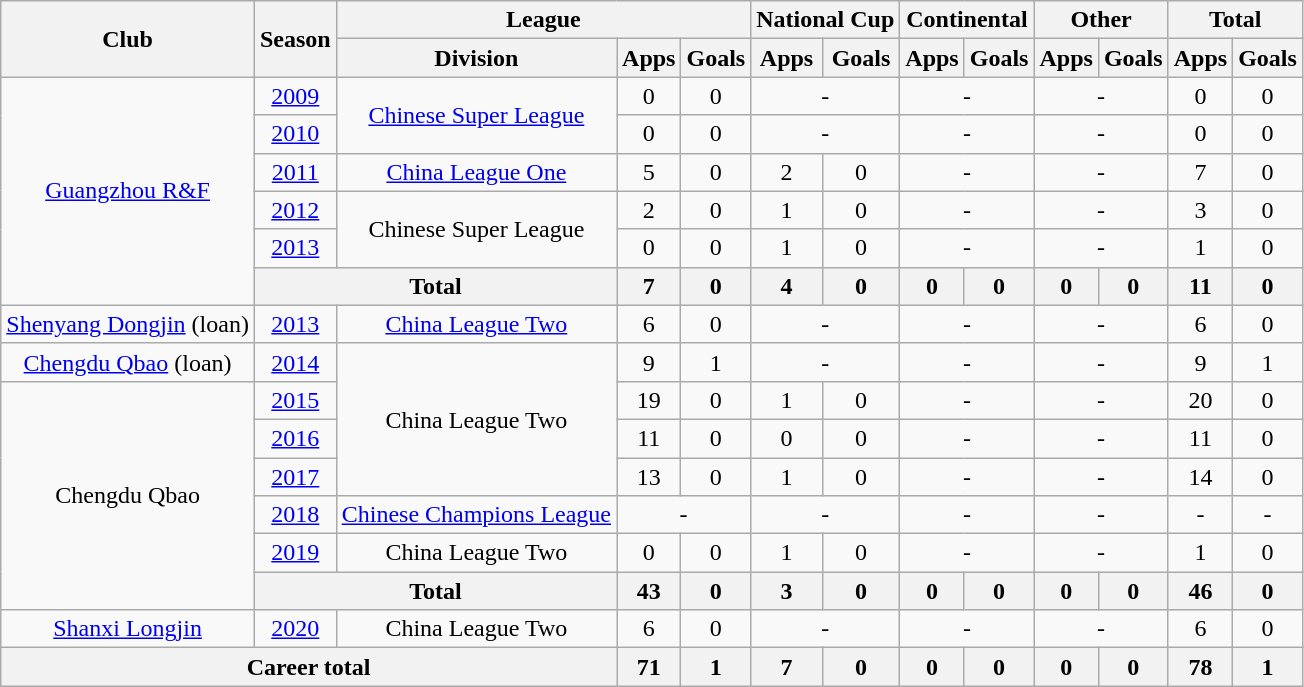<table class="wikitable" style="text-align: center">
<tr>
<th rowspan="2">Club</th>
<th rowspan="2">Season</th>
<th colspan="3">League</th>
<th colspan="2">National Cup</th>
<th colspan="2">Continental</th>
<th colspan="2">Other</th>
<th colspan="2">Total</th>
</tr>
<tr>
<th>Division</th>
<th>Apps</th>
<th>Goals</th>
<th>Apps</th>
<th>Goals</th>
<th>Apps</th>
<th>Goals</th>
<th>Apps</th>
<th>Goals</th>
<th>Apps</th>
<th>Goals</th>
</tr>
<tr>
<td rowspan=6><a href='#'>Guangzhou R&F</a></td>
<td><a href='#'>2009</a></td>
<td rowspan="2"><a href='#'>Chinese Super League</a></td>
<td>0</td>
<td>0</td>
<td colspan="2">-</td>
<td colspan="2">-</td>
<td colspan="2">-</td>
<td>0</td>
<td>0</td>
</tr>
<tr>
<td><a href='#'>2010</a></td>
<td>0</td>
<td>0</td>
<td colspan="2">-</td>
<td colspan="2">-</td>
<td colspan="2">-</td>
<td>0</td>
<td>0</td>
</tr>
<tr>
<td><a href='#'>2011</a></td>
<td><a href='#'>China League One</a></td>
<td>5</td>
<td>0</td>
<td>2</td>
<td>0</td>
<td colspan="2">-</td>
<td colspan="2">-</td>
<td>7</td>
<td>0</td>
</tr>
<tr>
<td><a href='#'>2012</a></td>
<td rowspan="2">Chinese Super League</td>
<td>2</td>
<td>0</td>
<td>1</td>
<td>0</td>
<td colspan="2">-</td>
<td colspan="2">-</td>
<td>3</td>
<td>0</td>
</tr>
<tr>
<td><a href='#'>2013</a></td>
<td>0</td>
<td>0</td>
<td>1</td>
<td>0</td>
<td colspan="2">-</td>
<td colspan="2">-</td>
<td>1</td>
<td>0</td>
</tr>
<tr>
<th colspan="2"><strong>Total</strong></th>
<th>7</th>
<th>0</th>
<th>4</th>
<th>0</th>
<th>0</th>
<th>0</th>
<th>0</th>
<th>0</th>
<th>11</th>
<th>0</th>
</tr>
<tr>
<td><a href='#'>Shenyang Dongjin</a> (loan)</td>
<td><a href='#'>2013</a></td>
<td><a href='#'>China League Two</a></td>
<td>6</td>
<td>0</td>
<td colspan="2">-</td>
<td colspan="2">-</td>
<td colspan="2">-</td>
<td>6</td>
<td>0</td>
</tr>
<tr>
<td><a href='#'>Chengdu Qbao</a> (loan)</td>
<td><a href='#'>2014</a></td>
<td rowspan="4">China League Two</td>
<td>9</td>
<td>1</td>
<td colspan="2">-</td>
<td colspan="2">-</td>
<td colspan="2">-</td>
<td>9</td>
<td>1</td>
</tr>
<tr>
<td rowspan=6>Chengdu Qbao</td>
<td><a href='#'>2015</a></td>
<td>19</td>
<td>0</td>
<td>1</td>
<td>0</td>
<td colspan="2">-</td>
<td colspan="2">-</td>
<td>20</td>
<td>0</td>
</tr>
<tr>
<td><a href='#'>2016</a></td>
<td>11</td>
<td>0</td>
<td>0</td>
<td>0</td>
<td colspan="2">-</td>
<td colspan="2">-</td>
<td>11</td>
<td>0</td>
</tr>
<tr>
<td><a href='#'>2017</a></td>
<td>13</td>
<td>0</td>
<td>1</td>
<td>0</td>
<td colspan="2">-</td>
<td colspan="2">-</td>
<td>14</td>
<td>0</td>
</tr>
<tr>
<td><a href='#'>2018</a></td>
<td><a href='#'>Chinese Champions League</a></td>
<td colspan="2">-</td>
<td colspan="2">-</td>
<td colspan="2">-</td>
<td colspan="2">-</td>
<td>-</td>
<td>-</td>
</tr>
<tr>
<td><a href='#'>2019</a></td>
<td>China League Two</td>
<td>0</td>
<td>0</td>
<td>1</td>
<td>0</td>
<td colspan="2">-</td>
<td colspan="2">-</td>
<td>1</td>
<td>0</td>
</tr>
<tr>
<th colspan="2"><strong>Total</strong></th>
<th>43</th>
<th>0</th>
<th>3</th>
<th>0</th>
<th>0</th>
<th>0</th>
<th>0</th>
<th>0</th>
<th>46</th>
<th>0</th>
</tr>
<tr>
<td><a href='#'>Shanxi Longjin</a></td>
<td><a href='#'>2020</a></td>
<td>China League Two</td>
<td>6</td>
<td>0</td>
<td colspan="2">-</td>
<td colspan="2">-</td>
<td colspan="2">-</td>
<td>6</td>
<td>0</td>
</tr>
<tr>
<th colspan=3>Career total</th>
<th>71</th>
<th>1</th>
<th>7</th>
<th>0</th>
<th>0</th>
<th>0</th>
<th>0</th>
<th>0</th>
<th>78</th>
<th>1</th>
</tr>
</table>
